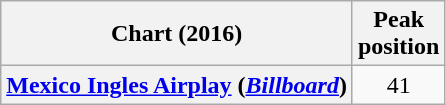<table class="wikitable plainrowheaders">
<tr>
<th scope="col">Chart (2016)</th>
<th scope="col">Peak<br>position</th>
</tr>
<tr>
<th scope="row"><a href='#'>Mexico Ingles Airplay</a> (<em><a href='#'>Billboard</a></em>)</th>
<td align="center">41</td>
</tr>
</table>
